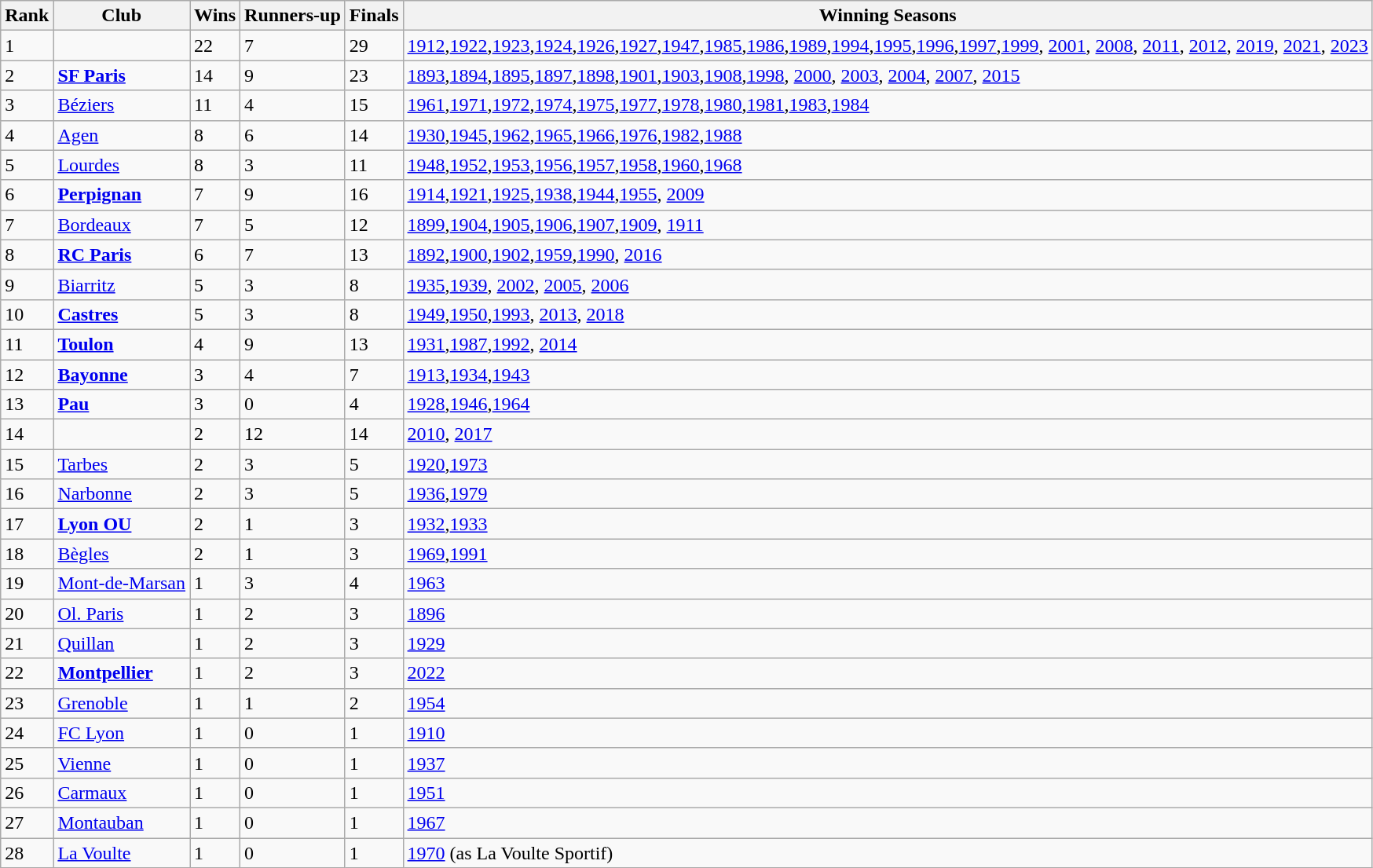<table class="wikitable sortable">
<tr>
<th>Rank</th>
<th>Club</th>
<th>Wins</th>
<th>Runners-up</th>
<th>Finals</th>
<th class=unsortable>Winning Seasons</th>
</tr>
<tr>
<td>1</td>
<td><strong></strong></td>
<td>22</td>
<td>7</td>
<td>29</td>
<td><a href='#'>1912</a>,<a href='#'>1922</a>,<a href='#'>1923</a>,<a href='#'>1924</a>,<a href='#'>1926</a>,<a href='#'>1927</a>,<a href='#'>1947</a>,<a href='#'>1985</a>,<a href='#'>1986</a>,<a href='#'>1989</a>,<a href='#'>1994</a>,<a href='#'>1995</a>,<a href='#'>1996</a>,<a href='#'>1997</a>,<a href='#'>1999</a>, <a href='#'>2001</a>, <a href='#'>2008</a>, <a href='#'>2011</a>, <a href='#'>2012</a>, <a href='#'>2019</a>, <a href='#'>2021</a>, <a href='#'>2023</a></td>
</tr>
<tr>
<td>2</td>
<td><strong><a href='#'>SF Paris</a></strong></td>
<td>14</td>
<td>9</td>
<td>23</td>
<td><a href='#'>1893</a>,<a href='#'>1894</a>,<a href='#'>1895</a>,<a href='#'>1897</a>,<a href='#'>1898</a>,<a href='#'>1901</a>,<a href='#'>1903</a>,<a href='#'>1908</a>,<a href='#'>1998</a>, <a href='#'>2000</a>, <a href='#'>2003</a>, <a href='#'>2004</a>, <a href='#'>2007</a>, <a href='#'>2015</a></td>
</tr>
<tr>
<td>3</td>
<td><a href='#'>Béziers</a></td>
<td>11</td>
<td>4</td>
<td>15</td>
<td><a href='#'>1961</a>,<a href='#'>1971</a>,<a href='#'>1972</a>,<a href='#'>1974</a>,<a href='#'>1975</a>,<a href='#'>1977</a>,<a href='#'>1978</a>,<a href='#'>1980</a>,<a href='#'>1981</a>,<a href='#'>1983</a>,<a href='#'>1984</a></td>
</tr>
<tr>
<td>4</td>
<td><a href='#'>Agen</a></td>
<td>8</td>
<td>6</td>
<td>14</td>
<td><a href='#'>1930</a>,<a href='#'>1945</a>,<a href='#'>1962</a>,<a href='#'>1965</a>,<a href='#'>1966</a>,<a href='#'>1976</a>,<a href='#'>1982</a>,<a href='#'>1988</a></td>
</tr>
<tr>
<td>5</td>
<td><a href='#'>Lourdes</a></td>
<td>8</td>
<td>3</td>
<td>11</td>
<td><a href='#'>1948</a>,<a href='#'>1952</a>,<a href='#'>1953</a>,<a href='#'>1956</a>,<a href='#'>1957</a>,<a href='#'>1958</a>,<a href='#'>1960</a>,<a href='#'>1968</a></td>
</tr>
<tr>
<td>6</td>
<td><strong><a href='#'>Perpignan</a></strong></td>
<td>7</td>
<td>9</td>
<td>16</td>
<td><a href='#'>1914</a>,<a href='#'>1921</a>,<a href='#'>1925</a>,<a href='#'>1938</a>,<a href='#'>1944</a>,<a href='#'>1955</a>, <a href='#'>2009</a></td>
</tr>
<tr>
<td>7</td>
<td><a href='#'>Bordeaux</a></td>
<td>7</td>
<td>5</td>
<td>12</td>
<td><a href='#'>1899</a>,<a href='#'>1904</a>,<a href='#'>1905</a>,<a href='#'>1906</a>,<a href='#'>1907</a>,<a href='#'>1909</a>, <a href='#'>1911</a></td>
</tr>
<tr>
<td>8</td>
<td><strong><a href='#'>RC Paris</a></strong></td>
<td>6</td>
<td>7</td>
<td>13</td>
<td><a href='#'>1892</a>,<a href='#'>1900</a>,<a href='#'>1902</a>,<a href='#'>1959</a>,<a href='#'>1990</a>, <a href='#'>2016</a></td>
</tr>
<tr>
<td>9</td>
<td><a href='#'>Biarritz</a></td>
<td>5</td>
<td>3</td>
<td>8</td>
<td><a href='#'>1935</a>,<a href='#'>1939</a>, <a href='#'>2002</a>, <a href='#'>2005</a>, <a href='#'>2006</a></td>
</tr>
<tr>
<td>10</td>
<td><strong><a href='#'>Castres</a></strong></td>
<td>5</td>
<td>3</td>
<td>8</td>
<td><a href='#'>1949</a>,<a href='#'>1950</a>,<a href='#'>1993</a>, <a href='#'>2013</a>, <a href='#'>2018</a></td>
</tr>
<tr>
<td>11</td>
<td><strong><a href='#'>Toulon</a></strong></td>
<td>4</td>
<td>9</td>
<td>13</td>
<td><a href='#'>1931</a>,<a href='#'>1987</a>,<a href='#'>1992</a>, <a href='#'>2014</a></td>
</tr>
<tr>
<td>12</td>
<td><strong><a href='#'>Bayonne</a></strong></td>
<td>3</td>
<td>4</td>
<td>7</td>
<td><a href='#'>1913</a>,<a href='#'>1934</a>,<a href='#'>1943</a></td>
</tr>
<tr>
<td>13</td>
<td><strong><a href='#'>Pau</a></strong></td>
<td>3</td>
<td>0</td>
<td>4</td>
<td><a href='#'>1928</a>,<a href='#'>1946</a>,<a href='#'>1964</a></td>
</tr>
<tr>
<td>14</td>
<td><strong></strong></td>
<td>2</td>
<td>12</td>
<td>14</td>
<td><a href='#'>2010</a>, <a href='#'>2017</a></td>
</tr>
<tr>
<td>15</td>
<td><a href='#'>Tarbes</a></td>
<td>2</td>
<td>3</td>
<td>5</td>
<td><a href='#'>1920</a>,<a href='#'>1973</a></td>
</tr>
<tr>
<td>16</td>
<td><a href='#'>Narbonne</a></td>
<td>2</td>
<td>3</td>
<td>5</td>
<td><a href='#'>1936</a>,<a href='#'>1979</a></td>
</tr>
<tr>
<td>17</td>
<td><strong><a href='#'>Lyon OU</a></strong></td>
<td>2</td>
<td>1</td>
<td>3</td>
<td><a href='#'>1932</a>,<a href='#'>1933</a></td>
</tr>
<tr>
<td>18</td>
<td><a href='#'>Bègles</a></td>
<td>2</td>
<td>1</td>
<td>3</td>
<td><a href='#'>1969</a>,<a href='#'>1991</a></td>
</tr>
<tr>
<td>19</td>
<td><a href='#'>Mont-de-Marsan</a></td>
<td>1</td>
<td>3</td>
<td>4</td>
<td><a href='#'>1963</a></td>
</tr>
<tr>
<td>20</td>
<td><a href='#'>Ol. Paris</a></td>
<td>1</td>
<td>2</td>
<td>3</td>
<td><a href='#'>1896</a></td>
</tr>
<tr>
<td>21</td>
<td><a href='#'>Quillan</a></td>
<td>1</td>
<td>2</td>
<td>3</td>
<td><a href='#'>1929</a></td>
</tr>
<tr>
<td>22</td>
<td><strong><a href='#'>Montpellier</a></strong></td>
<td>1</td>
<td>2</td>
<td>3</td>
<td><a href='#'>2022</a></td>
</tr>
<tr>
<td>23</td>
<td><a href='#'>Grenoble</a></td>
<td>1</td>
<td>1</td>
<td>2</td>
<td><a href='#'>1954</a></td>
</tr>
<tr>
<td>24</td>
<td><a href='#'>FC Lyon</a></td>
<td>1</td>
<td>0</td>
<td>1</td>
<td><a href='#'>1910</a></td>
</tr>
<tr>
<td>25</td>
<td><a href='#'>Vienne</a></td>
<td>1</td>
<td>0</td>
<td>1</td>
<td><a href='#'>1937</a></td>
</tr>
<tr>
<td>26</td>
<td><a href='#'>Carmaux</a></td>
<td>1</td>
<td>0</td>
<td>1</td>
<td><a href='#'>1951</a></td>
</tr>
<tr>
<td>27</td>
<td><a href='#'>Montauban</a></td>
<td>1</td>
<td>0</td>
<td>1</td>
<td><a href='#'>1967</a></td>
</tr>
<tr>
<td>28</td>
<td><a href='#'>La Voulte</a></td>
<td>1</td>
<td>0</td>
<td>1</td>
<td><a href='#'>1970</a> (as La Voulte Sportif)</td>
</tr>
</table>
